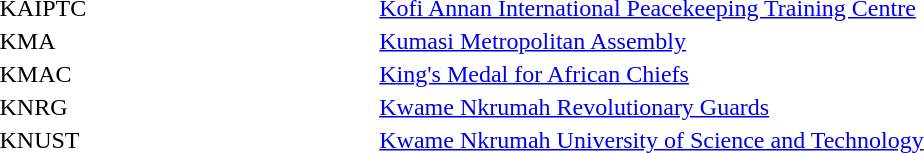<table width="100%" style="text-verticalalign:top">
<tr>
<td width="20%">KAIPTC</td>
<td width="40%"><a href='#'>Kofi Annan International Peacekeeping Training Centre</a></td>
<td width="40%"></td>
</tr>
<tr>
<td>KMA</td>
<td><a href='#'>Kumasi Metropolitan Assembly</a></td>
<td></td>
</tr>
<tr>
<td>KMAC</td>
<td><a href='#'>King's Medal for African Chiefs</a></td>
<td></td>
</tr>
<tr>
<td>KNRG</td>
<td><a href='#'>Kwame Nkrumah Revolutionary Guards</a></td>
<td></td>
</tr>
<tr>
<td>KNUST</td>
<td><a href='#'>Kwame Nkrumah University of Science and Technology</a></td>
<td></td>
</tr>
</table>
